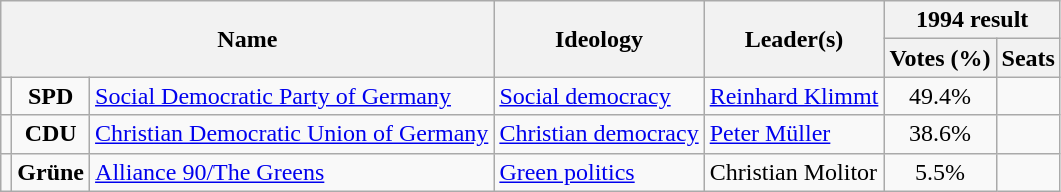<table class="wikitable">
<tr>
<th rowspan=2 colspan=3>Name</th>
<th rowspan=2>Ideology</th>
<th rowspan=2>Leader(s)</th>
<th colspan=2>1994 result</th>
</tr>
<tr>
<th>Votes (%)</th>
<th>Seats</th>
</tr>
<tr>
<td bgcolor=></td>
<td align=center><strong>SPD</strong></td>
<td><a href='#'>Social Democratic Party of Germany</a><br></td>
<td><a href='#'>Social democracy</a></td>
<td><a href='#'>Reinhard Klimmt</a></td>
<td align=center>49.4%</td>
<td></td>
</tr>
<tr>
<td bgcolor=></td>
<td align=center><strong>CDU</strong></td>
<td><a href='#'>Christian Democratic Union of Germany</a><br></td>
<td><a href='#'>Christian democracy</a></td>
<td><a href='#'>Peter Müller</a></td>
<td align=center>38.6%</td>
<td></td>
</tr>
<tr>
<td bgcolor=></td>
<td align=center><strong>Grüne</strong></td>
<td><a href='#'>Alliance 90/The Greens</a><br></td>
<td><a href='#'>Green politics</a></td>
<td>Christian Molitor</td>
<td align=center>5.5%</td>
<td></td>
</tr>
</table>
